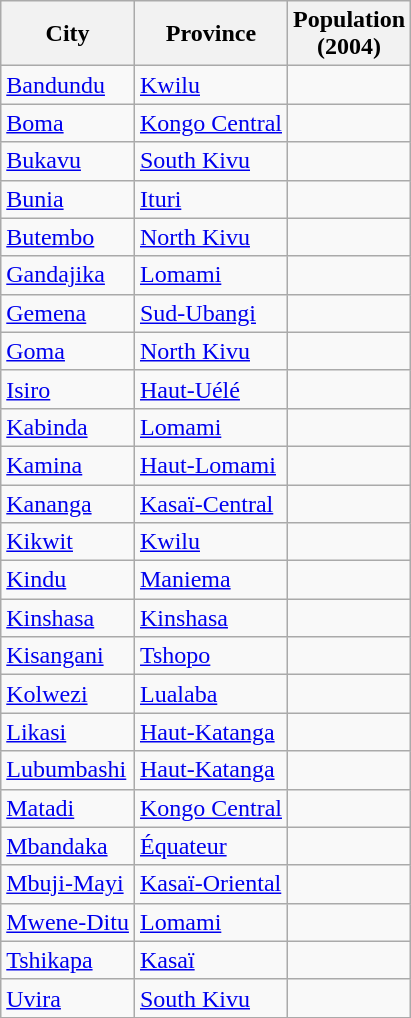<table class="wikitable sortable sticky-header col3right">
<tr>
<th>City</th>
<th>Province</th>
<th>Population<br>(2004)</th>
</tr>
<tr>
<td><a href='#'>Bandundu</a></td>
<td><a href='#'>Kwilu</a></td>
<td></td>
</tr>
<tr>
<td><a href='#'>Boma</a></td>
<td><a href='#'>Kongo Central</a></td>
<td></td>
</tr>
<tr>
<td><a href='#'>Bukavu</a></td>
<td><a href='#'>South Kivu</a></td>
<td></td>
</tr>
<tr>
<td><a href='#'>Bunia</a></td>
<td><a href='#'>Ituri</a></td>
<td></td>
</tr>
<tr>
<td><a href='#'>Butembo</a></td>
<td><a href='#'>North Kivu</a></td>
<td></td>
</tr>
<tr>
<td><a href='#'>Gandajika</a></td>
<td><a href='#'>Lomami</a></td>
<td></td>
</tr>
<tr>
<td><a href='#'>Gemena</a></td>
<td><a href='#'>Sud-Ubangi</a></td>
<td></td>
</tr>
<tr>
<td><a href='#'>Goma</a></td>
<td><a href='#'>North Kivu</a></td>
<td></td>
</tr>
<tr>
<td><a href='#'>Isiro</a></td>
<td><a href='#'>Haut-Uélé</a></td>
<td></td>
</tr>
<tr>
<td><a href='#'>Kabinda</a></td>
<td><a href='#'>Lomami</a></td>
<td></td>
</tr>
<tr>
<td><a href='#'>Kamina</a></td>
<td><a href='#'>Haut-Lomami</a></td>
<td></td>
</tr>
<tr>
<td><a href='#'>Kananga</a></td>
<td><a href='#'>Kasaï-Central</a></td>
<td></td>
</tr>
<tr>
<td><a href='#'>Kikwit</a></td>
<td><a href='#'>Kwilu</a></td>
<td></td>
</tr>
<tr>
<td><a href='#'>Kindu</a></td>
<td><a href='#'>Maniema</a></td>
<td></td>
</tr>
<tr>
<td><a href='#'>Kinshasa</a></td>
<td><a href='#'>Kinshasa</a></td>
<td></td>
</tr>
<tr>
<td><a href='#'>Kisangani</a></td>
<td><a href='#'>Tshopo</a></td>
<td></td>
</tr>
<tr>
<td><a href='#'>Kolwezi</a></td>
<td><a href='#'>Lualaba</a></td>
<td></td>
</tr>
<tr>
<td><a href='#'>Likasi</a></td>
<td><a href='#'>Haut-Katanga</a></td>
<td></td>
</tr>
<tr>
<td><a href='#'>Lubumbashi</a></td>
<td><a href='#'>Haut-Katanga</a></td>
<td></td>
</tr>
<tr>
<td><a href='#'>Matadi</a></td>
<td><a href='#'>Kongo Central</a></td>
<td></td>
</tr>
<tr>
<td><a href='#'>Mbandaka</a></td>
<td><a href='#'>Équateur</a></td>
<td></td>
</tr>
<tr>
<td><a href='#'>Mbuji-Mayi</a></td>
<td><a href='#'>Kasaï-Oriental</a></td>
<td></td>
</tr>
<tr>
<td><a href='#'>Mwene-Ditu</a></td>
<td><a href='#'>Lomami</a></td>
<td></td>
</tr>
<tr>
<td><a href='#'>Tshikapa</a></td>
<td><a href='#'>Kasaï</a></td>
<td></td>
</tr>
<tr>
<td><a href='#'>Uvira</a></td>
<td><a href='#'>South Kivu</a></td>
<td></td>
</tr>
</table>
